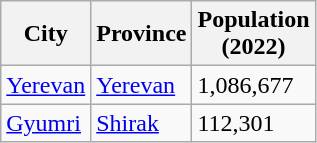<table class="wikitable sortable sticky-header col3right">
<tr>
<th>City</th>
<th>Province</th>
<th>Population<br>(2022)</th>
</tr>
<tr>
<td><a href='#'>Yerevan</a></td>
<td><a href='#'>Yerevan</a></td>
<td>1,086,677</td>
</tr>
<tr>
<td><a href='#'>Gyumri</a></td>
<td><a href='#'>Shirak</a></td>
<td>112,301</td>
</tr>
</table>
